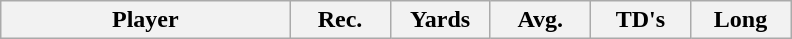<table class="wikitable sortable">
<tr>
<th bgcolor="#DDDDFF" width="26%">Player</th>
<th bgcolor="#DDDDFF" width="9%">Rec.</th>
<th bgcolor="#DDDDFF" width="9%">Yards</th>
<th bgcolor="#DDDDFF" width="9%">Avg.</th>
<th bgcolor="#DDDDFF" width="9%">TD's</th>
<th bgcolor="#DDDDFF" width="9%">Long</th>
</tr>
</table>
